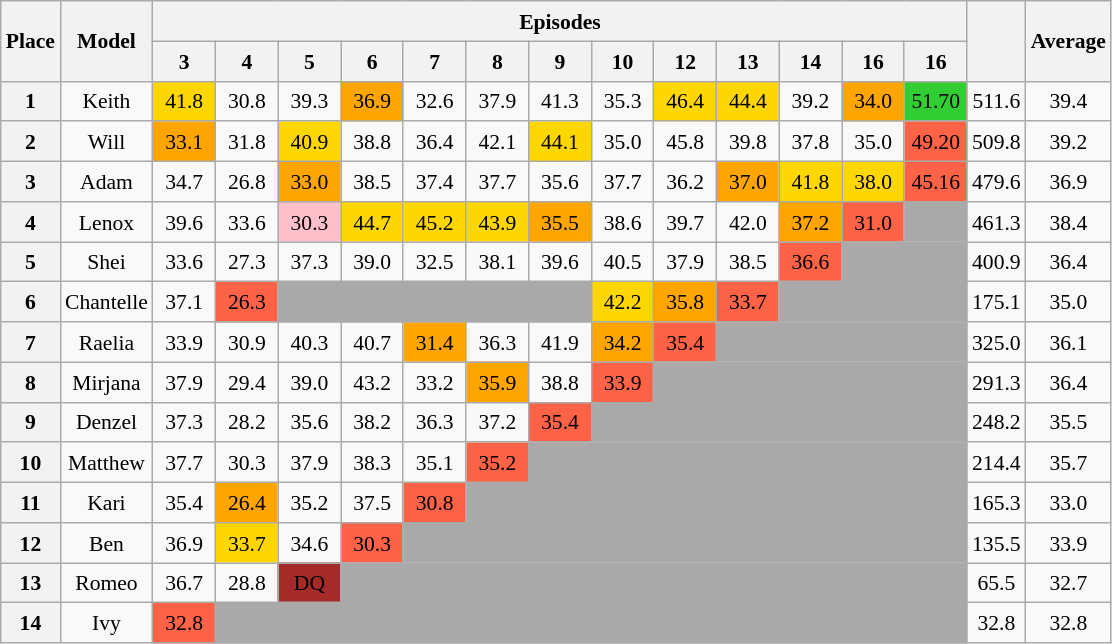<table class="wikitable sortable mw-collapsible" style="text-align: center; font-size:90%; line-height:20px;">
<tr>
<th rowspan="2">Place</th>
<th rowspan="2">Model</th>
<th colspan="13">Episodes</th>
<th rowspan="2"></th>
<th rowspan="2">Average</th>
</tr>
<tr>
<th width="35">3</th>
<th width="35">4</th>
<th width="35">5</th>
<th width="35">6</th>
<th width="35">7</th>
<th width="35">8</th>
<th width="35">9</th>
<th width="35">10</th>
<th width="35">12</th>
<th width="35">13</th>
<th width="35">14</th>
<th width="35">16</th>
<th width="35">16</th>
</tr>
<tr>
<th>1</th>
<td>Keith</td>
<td style="background:gold">41.8</td>
<td>30.8</td>
<td>39.3</td>
<td style="background:orange">36.9</td>
<td>32.6</td>
<td>37.9</td>
<td>41.3</td>
<td>35.3</td>
<td style="background:gold">46.4</td>
<td style="background:gold">44.4</td>
<td>39.2</td>
<td style="background:orange">34.0</td>
<td style="background:limegreen">51.70</td>
<td>511.6</td>
<td>39.4</td>
</tr>
<tr>
<th>2</th>
<td>Will</td>
<td style="background:orange">33.1</td>
<td>31.8</td>
<td style="background:gold">40.9</td>
<td>38.8</td>
<td>36.4</td>
<td>42.1</td>
<td style="background:gold">44.1</td>
<td>35.0</td>
<td>45.8</td>
<td>39.8</td>
<td>37.8</td>
<td>35.0</td>
<td style="background:tomato">49.20</td>
<td>509.8</td>
<td>39.2</td>
</tr>
<tr>
<th>3</th>
<td>Adam</td>
<td>34.7</td>
<td>26.8</td>
<td style="background:orange">33.0</td>
<td>38.5</td>
<td>37.4</td>
<td>37.7</td>
<td>35.6</td>
<td>37.7</td>
<td>36.2</td>
<td style="background:orange">37.0</td>
<td style="background:gold">41.8</td>
<td style="background:gold">38.0</td>
<td style="background:tomato">45.16</td>
<td>479.6</td>
<td>36.9</td>
</tr>
<tr>
<th>4</th>
<td>Lenox</td>
<td>39.6</td>
<td>33.6</td>
<td style="background:pink">30.3</td>
<td style="background:gold">44.7</td>
<td style="background:gold">45.2</td>
<td style="background:gold">43.9</td>
<td style="background:orange">35.5</td>
<td>38.6</td>
<td>39.7</td>
<td>42.0</td>
<td style="background:orange">37.2</td>
<td style="background:tomato">31.0</td>
<td style="background:darkgray"></td>
<td>461.3</td>
<td>38.4</td>
</tr>
<tr>
<th>5</th>
<td>Shei</td>
<td>33.6</td>
<td>27.3</td>
<td>37.3</td>
<td>39.0</td>
<td>32.5</td>
<td>38.1</td>
<td>39.6</td>
<td>40.5</td>
<td>37.9</td>
<td>38.5</td>
<td style="background:tomato">36.6</td>
<td colspan="2" style="background:darkgray"></td>
<td>400.9</td>
<td>36.4</td>
</tr>
<tr>
<th>6</th>
<td>Chantelle</td>
<td>37.1</td>
<td style="background:tomato">26.3</td>
<td colspan="5" style="background:darkgray"></td>
<td style="background:gold">42.2</td>
<td style="background:orange">35.8</td>
<td style="background:tomato">33.7</td>
<td colspan="3" style="background:darkgray"></td>
<td>175.1</td>
<td>35.0</td>
</tr>
<tr>
<th>7</th>
<td>Raelia</td>
<td>33.9</td>
<td>30.9</td>
<td>40.3</td>
<td>40.7</td>
<td style="background:orange">31.4</td>
<td>36.3</td>
<td>41.9</td>
<td style="background:orange">34.2</td>
<td style="background:tomato">35.4</td>
<td colspan="4" style="background:darkgray"></td>
<td>325.0</td>
<td>36.1</td>
</tr>
<tr>
<th>8</th>
<td>Mirjana</td>
<td>37.9</td>
<td>29.4</td>
<td>39.0</td>
<td>43.2</td>
<td>33.2</td>
<td style="background:orange">35.9</td>
<td>38.8</td>
<td style="background:tomato">33.9</td>
<td colspan="5" style="background:darkgray"></td>
<td>291.3</td>
<td>36.4</td>
</tr>
<tr>
<th>9</th>
<td>Denzel</td>
<td>37.3</td>
<td>28.2</td>
<td>35.6</td>
<td>38.2</td>
<td>36.3</td>
<td>37.2</td>
<td style="background:tomato">35.4</td>
<td colspan="6" style="background:darkgray"></td>
<td>248.2</td>
<td>35.5</td>
</tr>
<tr>
<th>10</th>
<td>Matthew</td>
<td>37.7</td>
<td>30.3</td>
<td>37.9</td>
<td>38.3</td>
<td>35.1</td>
<td style="background:tomato">35.2</td>
<td colspan="7" style="background:darkgray"></td>
<td>214.4</td>
<td>35.7</td>
</tr>
<tr>
<th>11</th>
<td>Kari</td>
<td>35.4</td>
<td style="background:orange">26.4</td>
<td>35.2</td>
<td>37.5</td>
<td style="background:tomato">30.8</td>
<td colspan="8" style="background:darkgray"></td>
<td>165.3</td>
<td>33.0</td>
</tr>
<tr>
<th>12</th>
<td>Ben</td>
<td>36.9</td>
<td style="background:gold">33.7</td>
<td>34.6</td>
<td style="background:tomato">30.3</td>
<td colspan="9" style="background:darkgray"></td>
<td>135.5</td>
<td>33.9</td>
</tr>
<tr>
<th>13</th>
<td>Romeo</td>
<td>36.7</td>
<td>28.8</td>
<td style="background:brown;"><span>DQ</span></td>
<td colspan="10" style="background:darkgray"></td>
<td>65.5</td>
<td>32.7</td>
</tr>
<tr>
<th>14</th>
<td>Ivy</td>
<td style="background:tomato">32.8</td>
<td colspan="12" style="background:darkgray"></td>
<td>32.8</td>
<td>32.8</td>
</tr>
</table>
